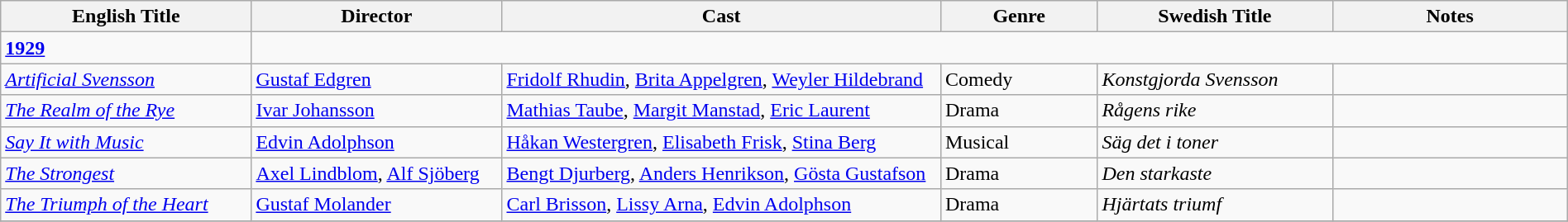<table class="wikitable" style="width:100%;">
<tr>
<th style="width:16%;">English Title</th>
<th style="width:16%;">Director</th>
<th style="width:28%;">Cast</th>
<th style="width:10%;">Genre</th>
<th style="width:15%;">Swedish Title</th>
<th style="width:15%;">Notes</th>
</tr>
<tr>
<td><strong><a href='#'>1929</a></strong></td>
</tr>
<tr>
<td><em><a href='#'>Artificial Svensson</a></em></td>
<td><a href='#'>Gustaf Edgren</a></td>
<td><a href='#'>Fridolf Rhudin</a>, <a href='#'>Brita Appelgren</a>, <a href='#'>Weyler Hildebrand</a></td>
<td>Comedy</td>
<td><em>Konstgjorda Svensson</em></td>
<td></td>
</tr>
<tr>
<td><em><a href='#'>The Realm of the Rye</a></em></td>
<td><a href='#'>Ivar Johansson</a></td>
<td><a href='#'>Mathias Taube</a>, <a href='#'>Margit Manstad</a>, <a href='#'>Eric Laurent</a></td>
<td>Drama</td>
<td><em>Rågens rike</em></td>
<td></td>
</tr>
<tr>
<td><em><a href='#'>Say It with Music</a></em></td>
<td><a href='#'>Edvin Adolphson</a></td>
<td><a href='#'>Håkan Westergren</a>, <a href='#'>Elisabeth Frisk</a>, <a href='#'>Stina Berg</a></td>
<td>Musical</td>
<td><em>Säg det i toner</em></td>
<td></td>
</tr>
<tr>
<td><em><a href='#'>The Strongest</a></em></td>
<td><a href='#'>Axel Lindblom</a>, <a href='#'>Alf Sjöberg</a></td>
<td><a href='#'>Bengt Djurberg</a>, <a href='#'>Anders Henrikson</a>, <a href='#'>Gösta Gustafson</a></td>
<td>Drama</td>
<td><em>Den starkaste</em></td>
<td></td>
</tr>
<tr>
<td><em><a href='#'>The Triumph of the Heart</a></em></td>
<td><a href='#'>Gustaf Molander</a></td>
<td><a href='#'>Carl Brisson</a>, <a href='#'>Lissy Arna</a>, <a href='#'>Edvin Adolphson</a></td>
<td>Drama</td>
<td><em>Hjärtats triumf</em></td>
<td></td>
</tr>
<tr>
</tr>
</table>
